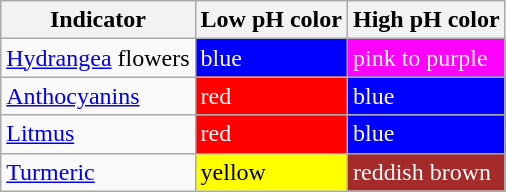<table class="wikitable">
<tr>
<th>Indicator</th>
<th>Low pH color</th>
<th>High pH color</th>
</tr>
<tr>
<td><a href='#'>Hydrangea</a> flowers</td>
<td style="background:blue; color:white">blue</td>
<td style="background:fuchsia; color:white">pink to purple</td>
</tr>
<tr>
<td><a href='#'>Anthocyanins</a></td>
<td style="background:red; color:white">red</td>
<td style="background:blue; color:white">blue</td>
</tr>
<tr>
<td><a href='#'>Litmus</a></td>
<td style="background:red; color:white">red</td>
<td style="background:blue; color:white">blue</td>
</tr>
<tr>
<td><a href='#'>Turmeric</a></td>
<td style="background:yellow">yellow</td>
<td style="background:brown; color:white">reddish brown</td>
</tr>
</table>
